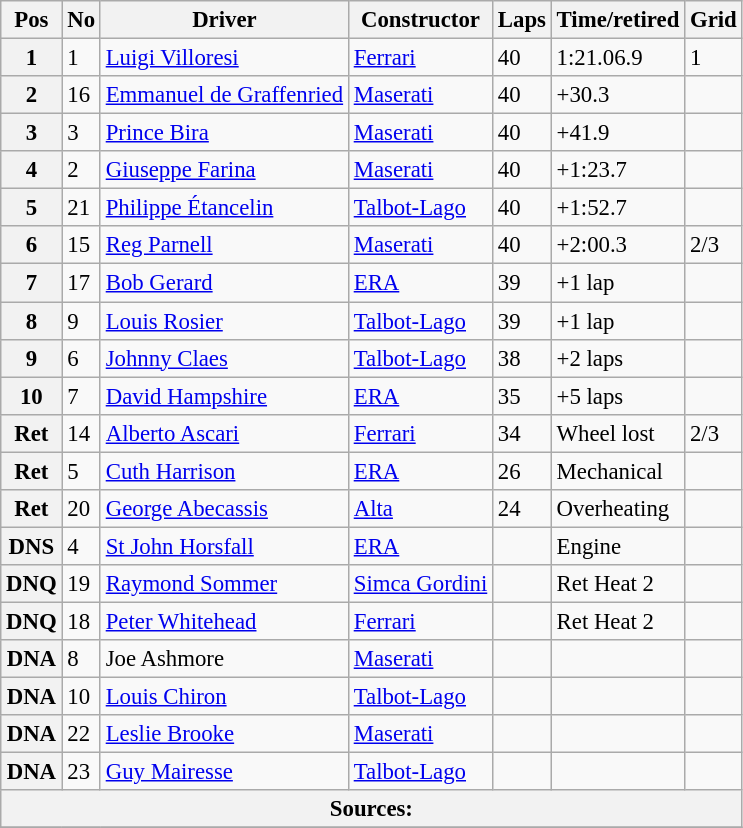<table class="wikitable" style="font-size: 95%;">
<tr>
<th>Pos</th>
<th>No</th>
<th>Driver</th>
<th>Constructor</th>
<th>Laps</th>
<th>Time/retired</th>
<th>Grid</th>
</tr>
<tr>
<th>1</th>
<td>1</td>
<td> <a href='#'>Luigi Villoresi</a></td>
<td><a href='#'>Ferrari</a></td>
<td>40</td>
<td>1:21.06.9</td>
<td>1</td>
</tr>
<tr>
<th>2</th>
<td>16</td>
<td> <a href='#'>Emmanuel de Graffenried</a></td>
<td><a href='#'>Maserati</a></td>
<td>40</td>
<td>+30.3</td>
<td></td>
</tr>
<tr>
<th>3</th>
<td>3</td>
<td> <a href='#'>Prince Bira</a></td>
<td><a href='#'>Maserati</a></td>
<td>40</td>
<td>+41.9</td>
<td></td>
</tr>
<tr>
<th>4</th>
<td>2</td>
<td> <a href='#'>Giuseppe Farina</a></td>
<td><a href='#'>Maserati</a></td>
<td>40</td>
<td>+1:23.7</td>
<td></td>
</tr>
<tr>
<th>5</th>
<td>21</td>
<td> <a href='#'>Philippe Étancelin</a></td>
<td><a href='#'>Talbot-Lago</a></td>
<td>40</td>
<td>+1:52.7</td>
<td></td>
</tr>
<tr>
<th>6</th>
<td>15</td>
<td> <a href='#'>Reg Parnell</a></td>
<td><a href='#'>Maserati</a></td>
<td>40</td>
<td>+2:00.3</td>
<td>2/3</td>
</tr>
<tr>
<th>7</th>
<td>17</td>
<td> <a href='#'>Bob Gerard</a></td>
<td><a href='#'>ERA</a></td>
<td>39</td>
<td>+1 lap</td>
<td></td>
</tr>
<tr>
<th>8</th>
<td>9</td>
<td> <a href='#'>Louis Rosier</a></td>
<td><a href='#'>Talbot-Lago</a></td>
<td>39</td>
<td>+1 lap</td>
<td></td>
</tr>
<tr>
<th>9</th>
<td>6</td>
<td> <a href='#'>Johnny Claes</a></td>
<td><a href='#'>Talbot-Lago</a></td>
<td>38</td>
<td>+2 laps</td>
<td></td>
</tr>
<tr>
<th>10</th>
<td>7</td>
<td> <a href='#'>David Hampshire</a></td>
<td><a href='#'>ERA</a></td>
<td>35</td>
<td>+5 laps</td>
<td></td>
</tr>
<tr>
<th>Ret</th>
<td>14</td>
<td> <a href='#'>Alberto Ascari</a></td>
<td><a href='#'>Ferrari</a></td>
<td>34</td>
<td>Wheel lost</td>
<td>2/3</td>
</tr>
<tr>
<th>Ret</th>
<td>5</td>
<td> <a href='#'>Cuth Harrison</a></td>
<td><a href='#'>ERA</a></td>
<td>26</td>
<td>Mechanical</td>
<td></td>
</tr>
<tr>
<th>Ret</th>
<td>20</td>
<td> <a href='#'>George Abecassis</a></td>
<td><a href='#'>Alta</a></td>
<td>24</td>
<td>Overheating</td>
<td></td>
</tr>
<tr>
<th>DNS</th>
<td>4</td>
<td> <a href='#'>St John Horsfall</a></td>
<td><a href='#'>ERA</a></td>
<td></td>
<td>Engine</td>
<td></td>
</tr>
<tr>
<th>DNQ</th>
<td>19</td>
<td> <a href='#'>Raymond Sommer</a></td>
<td><a href='#'>Simca Gordini</a></td>
<td></td>
<td>Ret Heat 2</td>
<td></td>
</tr>
<tr>
<th>DNQ</th>
<td>18</td>
<td> <a href='#'>Peter Whitehead</a></td>
<td><a href='#'>Ferrari</a></td>
<td></td>
<td>Ret Heat 2</td>
<td></td>
</tr>
<tr>
<th>DNA</th>
<td>8</td>
<td> Joe Ashmore</td>
<td><a href='#'>Maserati</a></td>
<td></td>
<td></td>
<td></td>
</tr>
<tr>
<th>DNA</th>
<td>10</td>
<td> <a href='#'>Louis Chiron</a></td>
<td><a href='#'>Talbot-Lago</a></td>
<td></td>
<td></td>
<td></td>
</tr>
<tr>
<th>DNA</th>
<td>22</td>
<td> <a href='#'>Leslie Brooke</a></td>
<td><a href='#'>Maserati</a></td>
<td></td>
<td></td>
<td></td>
</tr>
<tr>
<th>DNA</th>
<td>23</td>
<td> <a href='#'>Guy Mairesse</a></td>
<td><a href='#'>Talbot-Lago</a></td>
<td></td>
<td></td>
<td></td>
</tr>
<tr>
<th colspan=7>Sources:</th>
</tr>
<tr>
</tr>
</table>
